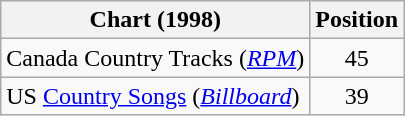<table class="wikitable sortable">
<tr>
<th scope="col">Chart (1998)</th>
<th scope="col">Position</th>
</tr>
<tr>
<td>Canada Country Tracks (<em><a href='#'>RPM</a></em>)</td>
<td align="center">45</td>
</tr>
<tr>
<td>US <a href='#'>Country Songs</a> (<em><a href='#'>Billboard</a></em>)</td>
<td align="center">39</td>
</tr>
</table>
